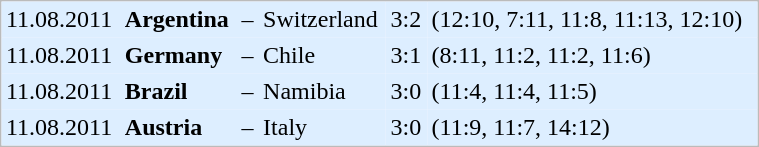<table style="background:#; border:1px #bbb solid;" cellpadding="3" cellspacing="0" width="40%">
<tr style="background:#DDEEFF;">
<td>11.08.2011</td>
<td><strong>Argentina</strong></td>
<td>–</td>
<td>Switzerland</td>
<td>3:2</td>
<td>(12:10, 7:11, 11:8, 11:13, 12:10)</td>
</tr>
<tr style="background:#DDEEFF;">
<td>11.08.2011</td>
<td><strong>Germany</strong></td>
<td>–</td>
<td>Chile</td>
<td>3:1</td>
<td>(8:11, 11:2, 11:2, 11:6)</td>
</tr>
<tr style="background:#DDEEFF;">
<td>11.08.2011</td>
<td><strong>Brazil</strong></td>
<td>–</td>
<td>Namibia</td>
<td>3:0</td>
<td>(11:4, 11:4, 11:5)</td>
</tr>
<tr style="background:#DDEEFF;">
<td>11.08.2011</td>
<td><strong>Austria</strong></td>
<td>–</td>
<td>Italy</td>
<td>3:0</td>
<td>(11:9, 11:7, 14:12)</td>
</tr>
</table>
